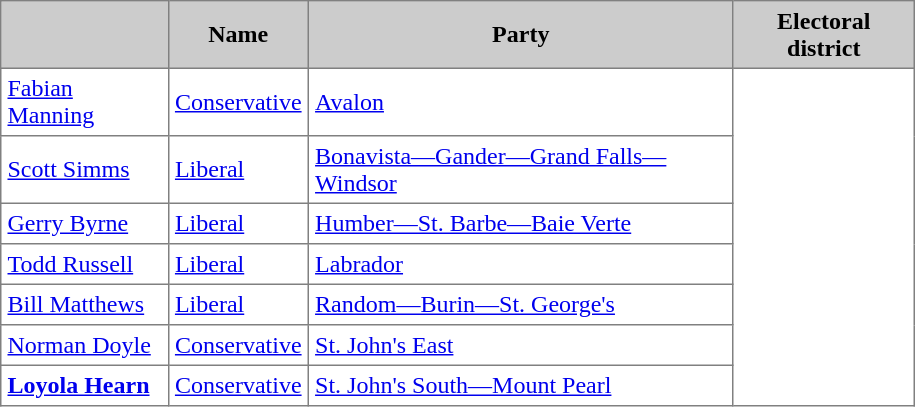<table border="1" cellpadding="4" width="610" cellspacing="0" style="border-collapse: collapse">
<tr bgcolor="CCCCCC">
<th></th>
<th>Name</th>
<th>Party</th>
<th>Electoral district</th>
</tr>
<tr>
<td><a href='#'>Fabian Manning</a></td>
<td><a href='#'>Conservative</a></td>
<td><a href='#'>Avalon</a></td>
</tr>
<tr>
<td><a href='#'>Scott Simms</a></td>
<td><a href='#'>Liberal</a></td>
<td><a href='#'>Bonavista—Gander—Grand Falls—Windsor</a></td>
</tr>
<tr>
<td><a href='#'>Gerry Byrne</a></td>
<td><a href='#'>Liberal</a></td>
<td><a href='#'>Humber—St. Barbe—Baie Verte</a></td>
</tr>
<tr>
<td><a href='#'>Todd Russell</a></td>
<td><a href='#'>Liberal</a></td>
<td><a href='#'>Labrador</a></td>
</tr>
<tr>
<td><a href='#'>Bill Matthews</a></td>
<td><a href='#'>Liberal</a></td>
<td><a href='#'>Random—Burin—St. George's</a></td>
</tr>
<tr>
<td><a href='#'>Norman Doyle</a></td>
<td><a href='#'>Conservative</a></td>
<td><a href='#'>St. John's East</a></td>
</tr>
<tr>
<td><strong><a href='#'>Loyola Hearn</a></strong></td>
<td><a href='#'>Conservative</a></td>
<td><a href='#'>St. John's South—Mount Pearl</a></td>
</tr>
</table>
